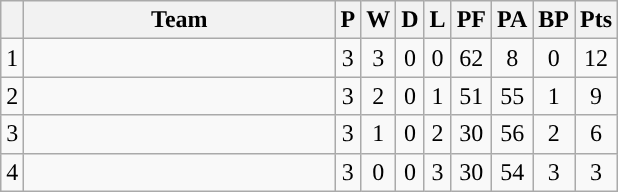<table class="wikitable" style="text-align:center;">
<tr>
<th></th>
<th width="200px">Team</th>
<th>P</th>
<th>W</th>
<th>D</th>
<th>L</th>
<th>PF</th>
<th>PA</th>
<th>BP</th>
<th>Pts</th>
</tr>
<tr>
<td>1</td>
<td></td>
<td>3</td>
<td>3</td>
<td>0</td>
<td>0</td>
<td>62</td>
<td>8</td>
<td>0</td>
<td>12</td>
</tr>
<tr>
<td>2</td>
<td></td>
<td>3</td>
<td>2</td>
<td>0</td>
<td>1</td>
<td>51</td>
<td>55</td>
<td>1</td>
<td>9</td>
</tr>
<tr>
<td>3</td>
<td></td>
<td>3</td>
<td>1</td>
<td>0</td>
<td>2</td>
<td>30</td>
<td>56</td>
<td>2</td>
<td>6</td>
</tr>
<tr>
<td>4</td>
<td></td>
<td>3</td>
<td>0</td>
<td>0</td>
<td>3</td>
<td>30</td>
<td>54</td>
<td>3</td>
<td>3</td>
</tr>
</table>
